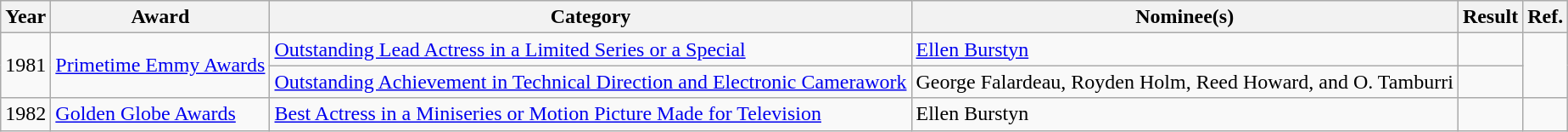<table class="wikitable plainrowheaders">
<tr>
<th scope="col">Year</th>
<th scope="col">Award</th>
<th scope="col">Category</th>
<th scope="col">Nominee(s)</th>
<th scope="col">Result</th>
<th scope="col">Ref.</th>
</tr>
<tr>
<td rowspan="2">1981</td>
<td rowspan="2"><a href='#'>Primetime Emmy Awards</a></td>
<td><a href='#'>Outstanding Lead Actress in a Limited Series or a Special</a></td>
<td><a href='#'>Ellen Burstyn</a></td>
<td></td>
<td align="center" rowspan="2"></td>
</tr>
<tr>
<td><a href='#'>Outstanding Achievement in Technical Direction and Electronic Camerawork</a></td>
<td>George Falardeau, Royden Holm, Reed Howard, and O. Tamburri</td>
<td></td>
</tr>
<tr>
<td>1982</td>
<td><a href='#'>Golden Globe Awards</a></td>
<td><a href='#'>Best Actress in a Miniseries or Motion Picture Made for Television</a></td>
<td>Ellen Burstyn</td>
<td></td>
<td align="center"></td>
</tr>
</table>
